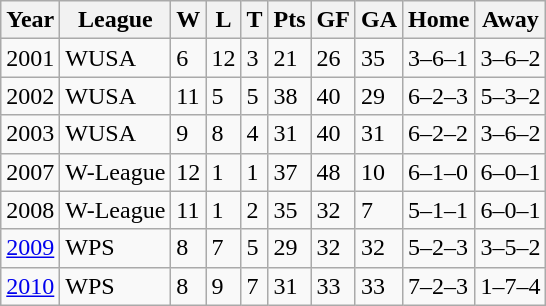<table class="wikitable">
<tr>
<th>Year</th>
<th>League</th>
<th>W</th>
<th>L</th>
<th>T</th>
<th>Pts</th>
<th>GF</th>
<th>GA</th>
<th>Home</th>
<th>Away</th>
</tr>
<tr>
<td>2001</td>
<td>WUSA</td>
<td>6</td>
<td>12</td>
<td>3</td>
<td>21</td>
<td>26</td>
<td>35</td>
<td>3–6–1</td>
<td>3–6–2</td>
</tr>
<tr>
<td>2002</td>
<td>WUSA</td>
<td>11</td>
<td>5</td>
<td>5</td>
<td>38</td>
<td>40</td>
<td>29</td>
<td>6–2–3</td>
<td>5–3–2</td>
</tr>
<tr>
<td>2003</td>
<td>WUSA</td>
<td>9</td>
<td>8</td>
<td>4</td>
<td>31</td>
<td>40</td>
<td>31</td>
<td>6–2–2</td>
<td>3–6–2</td>
</tr>
<tr>
<td>2007</td>
<td>W-League</td>
<td>12</td>
<td>1</td>
<td>1</td>
<td>37</td>
<td>48</td>
<td>10</td>
<td>6–1–0</td>
<td>6–0–1</td>
</tr>
<tr>
<td>2008</td>
<td>W-League</td>
<td>11</td>
<td>1</td>
<td>2</td>
<td>35</td>
<td>32</td>
<td>7</td>
<td>5–1–1</td>
<td>6–0–1</td>
</tr>
<tr>
<td><a href='#'>2009</a></td>
<td>WPS</td>
<td>8</td>
<td>7</td>
<td>5</td>
<td>29</td>
<td>32</td>
<td>32</td>
<td>5–2–3</td>
<td>3–5–2</td>
</tr>
<tr>
<td><a href='#'>2010</a></td>
<td>WPS</td>
<td>8</td>
<td>9</td>
<td>7</td>
<td>31</td>
<td>33</td>
<td>33</td>
<td>7–2–3</td>
<td>1–7–4</td>
</tr>
</table>
